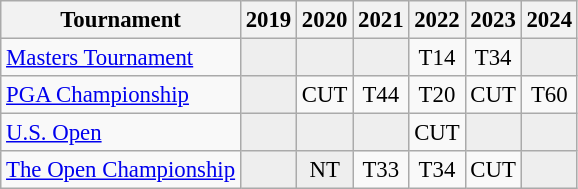<table class="wikitable" style="font-size:95%;text-align:center;">
<tr>
<th>Tournament</th>
<th>2019</th>
<th>2020</th>
<th>2021</th>
<th>2022</th>
<th>2023</th>
<th>2024</th>
</tr>
<tr>
<td align=left><a href='#'>Masters Tournament</a></td>
<td style="background:#eeeeee;"></td>
<td style="background:#eeeeee;"></td>
<td style="background:#eeeeee;"></td>
<td>T14</td>
<td>T34</td>
<td style="background:#eeeeee;"></td>
</tr>
<tr>
<td align=left><a href='#'>PGA Championship</a></td>
<td style="background:#eeeeee;"></td>
<td>CUT</td>
<td>T44</td>
<td>T20</td>
<td>CUT</td>
<td>T60</td>
</tr>
<tr>
<td align=left><a href='#'>U.S. Open</a></td>
<td style="background:#eeeeee;"></td>
<td style="background:#eeeeee;"></td>
<td style="background:#eeeeee;"></td>
<td>CUT</td>
<td style="background:#eeeeee;"></td>
<td style="background:#eeeeee;"></td>
</tr>
<tr>
<td align=left><a href='#'>The Open Championship</a></td>
<td style="background:#eeeeee;"></td>
<td style="background:#eeeeee;">NT</td>
<td>T33</td>
<td>T34</td>
<td>CUT</td>
<td style="background:#eeeeee;"></td>
</tr>
</table>
